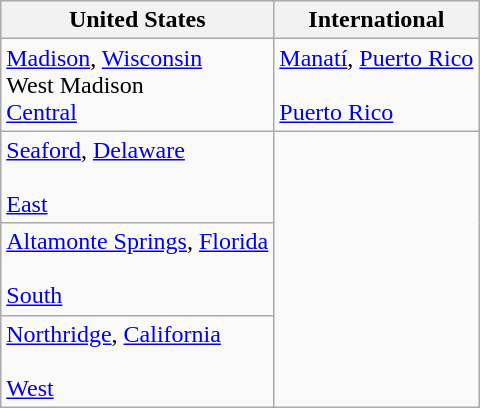<table class="wikitable">
<tr>
<th>United States</th>
<th>International</th>
</tr>
<tr>
<td> <a href='#'>Madison</a>, <a href='#'>Wisconsin</a><br>West Madison<br><a href='#'>Central</a></td>
<td> <a href='#'>Manatí</a>, <a href='#'>Puerto Rico</a><br><br><a href='#'>Puerto Rico</a></td>
</tr>
<tr>
<td> <a href='#'>Seaford</a>, <a href='#'>Delaware</a><br><br><a href='#'>East</a></td>
<td rowspan=3></td>
</tr>
<tr>
<td> <a href='#'>Altamonte Springs</a>, <a href='#'>Florida</a><br><br><a href='#'>South</a></td>
</tr>
<tr>
<td> <a href='#'>Northridge</a>, <a href='#'>California</a><br><br><a href='#'>West</a></td>
</tr>
</table>
